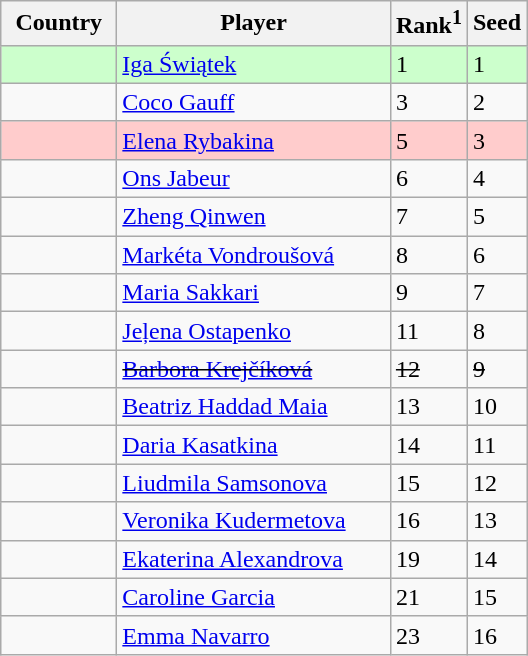<table class="sortable wikitable">
<tr>
<th width="70">Country</th>
<th width="175">Player</th>
<th>Rank<sup>1</sup></th>
<th>Seed</th>
</tr>
<tr style="background:#cfc;">
<td></td>
<td><a href='#'>Iga Świątek</a></td>
<td>1</td>
<td>1</td>
</tr>
<tr>
<td></td>
<td><a href='#'>Coco Gauff</a></td>
<td>3</td>
<td>2</td>
</tr>
<tr style="background:#fcc;">
<td></td>
<td><a href='#'>Elena Rybakina</a></td>
<td>5</td>
<td>3</td>
</tr>
<tr>
<td></td>
<td><a href='#'>Ons Jabeur</a></td>
<td>6</td>
<td>4</td>
</tr>
<tr>
<td></td>
<td><a href='#'>Zheng Qinwen</a></td>
<td>7</td>
<td>5</td>
</tr>
<tr>
<td></td>
<td><a href='#'>Markéta Vondroušová</a></td>
<td>8</td>
<td>6</td>
</tr>
<tr>
<td></td>
<td><a href='#'>Maria Sakkari</a></td>
<td>9</td>
<td>7</td>
</tr>
<tr>
<td></td>
<td><a href='#'>Jeļena Ostapenko</a></td>
<td>11</td>
<td>8</td>
</tr>
<tr>
<td><s></s></td>
<td><s><a href='#'>Barbora Krejčíková</a></s></td>
<td><s>12</s></td>
<td><s>9</s></td>
</tr>
<tr>
<td></td>
<td><a href='#'>Beatriz Haddad Maia</a></td>
<td>13</td>
<td>10</td>
</tr>
<tr>
<td></td>
<td><a href='#'>Daria Kasatkina</a></td>
<td>14</td>
<td>11</td>
</tr>
<tr>
<td></td>
<td><a href='#'>Liudmila Samsonova</a></td>
<td>15</td>
<td>12</td>
</tr>
<tr>
<td></td>
<td><a href='#'>Veronika Kudermetova</a></td>
<td>16</td>
<td>13</td>
</tr>
<tr>
<td></td>
<td><a href='#'>Ekaterina Alexandrova</a></td>
<td>19</td>
<td>14</td>
</tr>
<tr>
<td></td>
<td><a href='#'>Caroline Garcia</a></td>
<td>21</td>
<td>15</td>
</tr>
<tr>
<td></td>
<td><a href='#'>Emma Navarro</a></td>
<td>23</td>
<td>16</td>
</tr>
</table>
